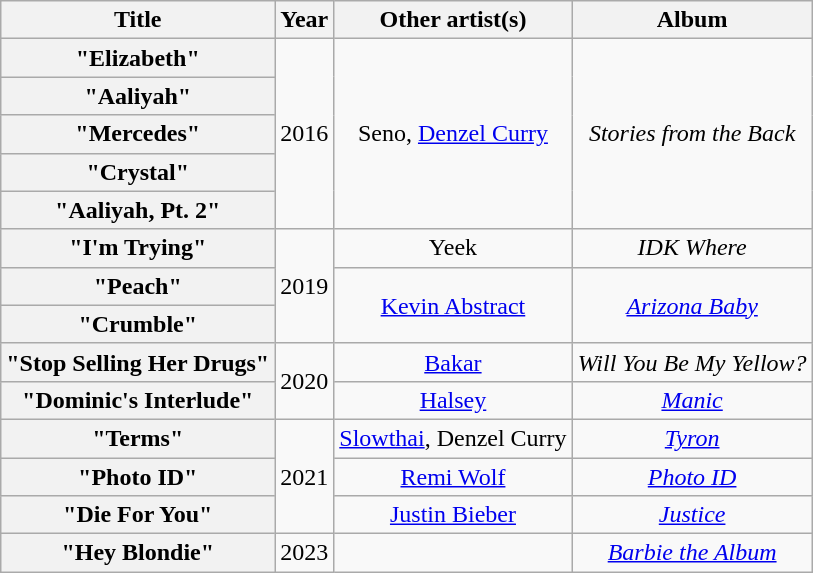<table class="wikitable plainrowheaders" style="text-align:center;">
<tr>
<th scope="col">Title</th>
<th scope="col">Year</th>
<th scope="col">Other artist(s)</th>
<th scope="col">Album</th>
</tr>
<tr>
<th scope="row">"Elizabeth"</th>
<td rowspan="5">2016</td>
<td rowspan="5">Seno, <a href='#'>Denzel Curry</a></td>
<td rowspan="5"><em>Stories from the Back</em></td>
</tr>
<tr>
<th scope="row">"Aaliyah"</th>
</tr>
<tr>
<th scope="row">"Mercedes"</th>
</tr>
<tr>
<th scope="row">"Crystal"</th>
</tr>
<tr>
<th scope="row">"Aaliyah, Pt. 2"</th>
</tr>
<tr>
<th scope="row">"I'm Trying"</th>
<td rowspan="3">2019</td>
<td>Yeek</td>
<td><em>IDK Where</em></td>
</tr>
<tr>
<th scope="row">"Peach"</th>
<td rowspan="2"><a href='#'>Kevin Abstract</a></td>
<td rowspan="2"><em><a href='#'>Arizona Baby</a></em></td>
</tr>
<tr>
<th scope="row">"Crumble"</th>
</tr>
<tr>
<th scope="row">"Stop Selling Her Drugs"</th>
<td rowspan="2">2020</td>
<td><a href='#'>Bakar</a></td>
<td><em>Will You Be My Yellow?</em></td>
</tr>
<tr>
<th scope="row">"Dominic's Interlude"</th>
<td><a href='#'>Halsey</a></td>
<td><em><a href='#'>Manic</a></em></td>
</tr>
<tr>
<th scope="row">"Terms"</th>
<td rowspan="3">2021</td>
<td><a href='#'>Slowthai</a>, Denzel Curry</td>
<td><em><a href='#'>Tyron</a></em></td>
</tr>
<tr>
<th scope="row">"Photo ID"</th>
<td><a href='#'>Remi Wolf</a></td>
<td><em><a href='#'>Photo ID</a></em></td>
</tr>
<tr>
<th scope="row">"Die For You"</th>
<td><a href='#'>Justin Bieber</a></td>
<td><em><a href='#'>Justice</a></em></td>
</tr>
<tr>
<th scope="row">"Hey Blondie"</th>
<td>2023</td>
<td></td>
<td><em><a href='#'>Barbie the Album</a></em></td>
</tr>
</table>
